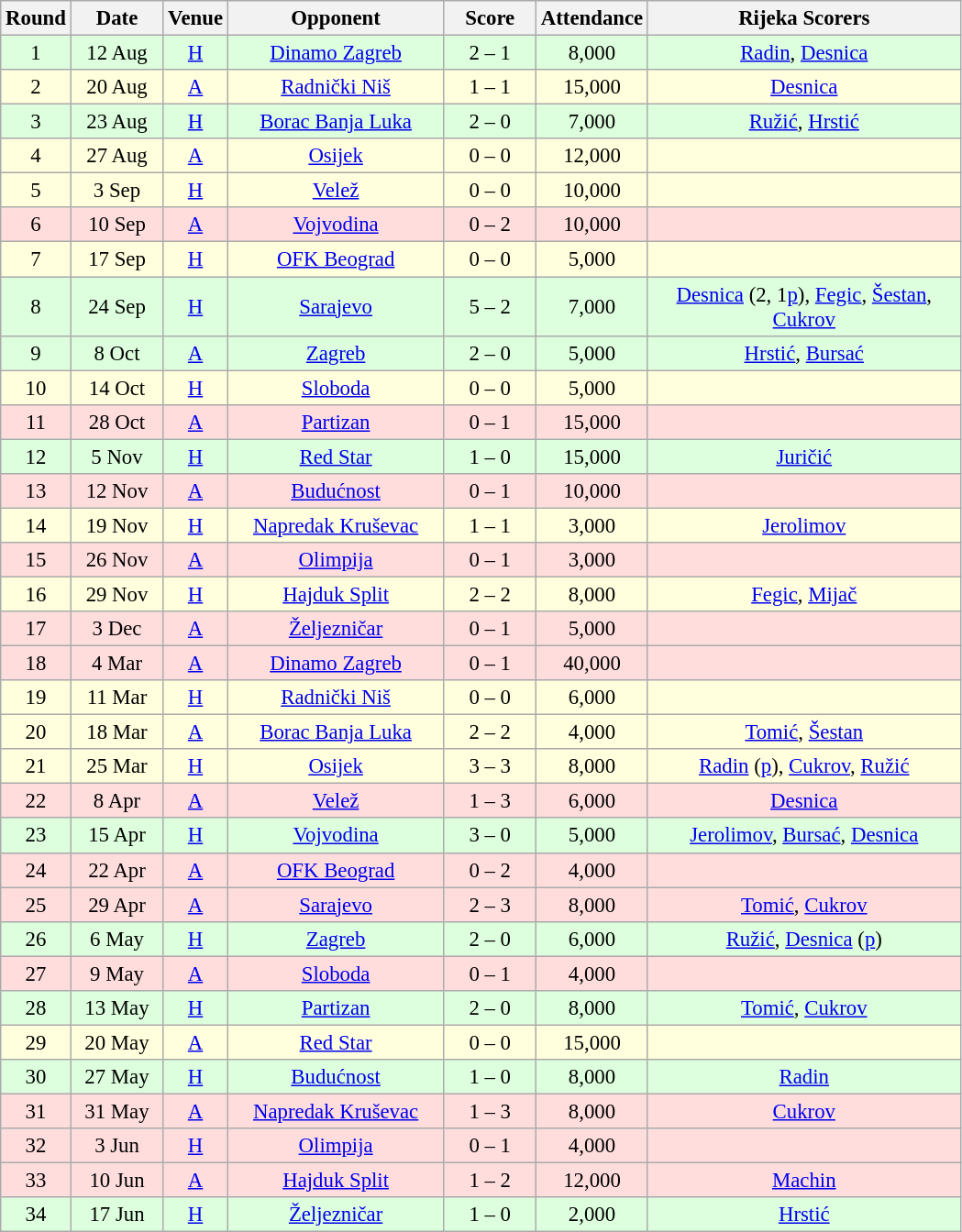<table class="wikitable sortable" style="text-align: center; font-size:95%;">
<tr>
<th width="30">Round</th>
<th width="60">Date</th>
<th width="20">Venue</th>
<th width="150">Opponent</th>
<th width="60">Score</th>
<th width="60">Attendance</th>
<th width="220">Rijeka Scorers</th>
</tr>
<tr bgcolor="#ddffdd">
<td>1</td>
<td>12 Aug</td>
<td><a href='#'>H</a></td>
<td><a href='#'>Dinamo Zagreb</a></td>
<td>2 – 1</td>
<td>8,000</td>
<td><a href='#'>Radin</a>, <a href='#'>Desnica</a></td>
</tr>
<tr bgcolor="#ffffdd">
<td>2</td>
<td>20 Aug</td>
<td><a href='#'>A</a></td>
<td><a href='#'>Radnički Niš</a></td>
<td>1 – 1</td>
<td>15,000</td>
<td><a href='#'>Desnica</a></td>
</tr>
<tr bgcolor="#ddffdd">
<td>3</td>
<td>23 Aug</td>
<td><a href='#'>H</a></td>
<td><a href='#'>Borac Banja Luka</a></td>
<td>2 – 0</td>
<td>7,000</td>
<td><a href='#'>Ružić</a>, <a href='#'>Hrstić</a></td>
</tr>
<tr bgcolor="#ffffdd">
<td>4</td>
<td>27 Aug</td>
<td><a href='#'>A</a></td>
<td><a href='#'>Osijek</a></td>
<td>0 – 0</td>
<td>12,000</td>
<td></td>
</tr>
<tr bgcolor="#ffffdd">
<td>5</td>
<td>3 Sep</td>
<td><a href='#'>H</a></td>
<td><a href='#'>Velež</a></td>
<td>0 – 0</td>
<td>10,000</td>
<td></td>
</tr>
<tr bgcolor="#ffdddd">
<td>6</td>
<td>10 Sep</td>
<td><a href='#'>A</a></td>
<td><a href='#'>Vojvodina</a></td>
<td>0 – 2</td>
<td>10,000</td>
<td></td>
</tr>
<tr bgcolor="#ffffdd">
<td>7</td>
<td>17 Sep</td>
<td><a href='#'>H</a></td>
<td><a href='#'>OFK Beograd</a></td>
<td>0 – 0</td>
<td>5,000</td>
<td></td>
</tr>
<tr bgcolor="#ddffdd">
<td>8</td>
<td>24 Sep</td>
<td><a href='#'>H</a></td>
<td><a href='#'>Sarajevo</a></td>
<td>5 – 2</td>
<td>7,000</td>
<td><a href='#'>Desnica</a> (2, 1<a href='#'>p</a>), <a href='#'>Fegic</a>, <a href='#'>Šestan</a>, <a href='#'>Cukrov</a></td>
</tr>
<tr bgcolor="#ddffdd">
<td>9</td>
<td>8 Oct</td>
<td><a href='#'>A</a></td>
<td><a href='#'>Zagreb</a></td>
<td>2 – 0</td>
<td>5,000</td>
<td><a href='#'>Hrstić</a>, <a href='#'>Bursać</a></td>
</tr>
<tr bgcolor="#ffffdd">
<td>10</td>
<td>14 Oct</td>
<td><a href='#'>H</a></td>
<td><a href='#'>Sloboda</a></td>
<td>0 – 0</td>
<td>5,000</td>
<td></td>
</tr>
<tr bgcolor="#ffdddd">
<td>11</td>
<td>28 Oct</td>
<td><a href='#'>A</a></td>
<td><a href='#'>Partizan</a></td>
<td>0 – 1</td>
<td>15,000</td>
<td></td>
</tr>
<tr bgcolor="#ddffdd">
<td>12</td>
<td>5 Nov</td>
<td><a href='#'>H</a></td>
<td><a href='#'>Red Star</a></td>
<td>1 – 0</td>
<td>15,000</td>
<td><a href='#'>Juričić</a></td>
</tr>
<tr bgcolor="#ffdddd">
<td>13</td>
<td>12 Nov</td>
<td><a href='#'>A</a></td>
<td><a href='#'>Budućnost</a></td>
<td>0 – 1</td>
<td>10,000</td>
<td></td>
</tr>
<tr bgcolor="#ffffdd">
<td>14</td>
<td>19 Nov</td>
<td><a href='#'>H</a></td>
<td><a href='#'>Napredak Kruševac</a></td>
<td>1 – 1</td>
<td>3,000</td>
<td><a href='#'>Jerolimov</a></td>
</tr>
<tr bgcolor="#ffdddd">
<td>15</td>
<td>26 Nov</td>
<td><a href='#'>A</a></td>
<td><a href='#'>Olimpija</a></td>
<td>0 – 1</td>
<td>3,000</td>
<td></td>
</tr>
<tr bgcolor="#ffffdd">
<td>16</td>
<td>29 Nov</td>
<td><a href='#'>H</a></td>
<td><a href='#'>Hajduk Split</a></td>
<td>2 – 2</td>
<td>8,000</td>
<td><a href='#'>Fegic</a>, <a href='#'>Mijač</a></td>
</tr>
<tr bgcolor="#ffdddd">
<td>17</td>
<td>3 Dec</td>
<td><a href='#'>A</a></td>
<td><a href='#'>Željezničar</a></td>
<td>0 – 1</td>
<td>5,000</td>
<td></td>
</tr>
<tr bgcolor="#ffdddd">
<td>18</td>
<td>4 Mar</td>
<td><a href='#'>A</a></td>
<td><a href='#'>Dinamo Zagreb</a></td>
<td>0 – 1</td>
<td>40,000</td>
<td></td>
</tr>
<tr bgcolor="#ffffdd">
<td>19</td>
<td>11 Mar</td>
<td><a href='#'>H</a></td>
<td><a href='#'>Radnički Niš</a></td>
<td>0 – 0</td>
<td>6,000</td>
<td></td>
</tr>
<tr bgcolor="#ffffdd">
<td>20</td>
<td>18 Mar</td>
<td><a href='#'>A</a></td>
<td><a href='#'>Borac Banja Luka</a></td>
<td>2 – 2</td>
<td>4,000</td>
<td><a href='#'>Tomić</a>, <a href='#'>Šestan</a></td>
</tr>
<tr bgcolor="#ffffdd">
<td>21</td>
<td>25 Mar</td>
<td><a href='#'>H</a></td>
<td><a href='#'>Osijek</a></td>
<td>3 – 3</td>
<td>8,000</td>
<td><a href='#'>Radin</a> (<a href='#'>p</a>), <a href='#'>Cukrov</a>, <a href='#'>Ružić</a></td>
</tr>
<tr bgcolor="#ffdddd">
<td>22</td>
<td>8 Apr</td>
<td><a href='#'>A</a></td>
<td><a href='#'>Velež</a></td>
<td>1 – 3</td>
<td>6,000</td>
<td><a href='#'>Desnica</a></td>
</tr>
<tr bgcolor="#ddffdd">
<td>23</td>
<td>15 Apr</td>
<td><a href='#'>H</a></td>
<td><a href='#'>Vojvodina</a></td>
<td>3 – 0</td>
<td>5,000</td>
<td><a href='#'>Jerolimov</a>, <a href='#'>Bursać</a>, <a href='#'>Desnica</a></td>
</tr>
<tr bgcolor="#ffdddd">
<td>24</td>
<td>22 Apr</td>
<td><a href='#'>A</a></td>
<td><a href='#'>OFK Beograd</a></td>
<td>0 – 2</td>
<td>4,000</td>
<td></td>
</tr>
<tr bgcolor="#ffdddd">
<td>25</td>
<td>29 Apr</td>
<td><a href='#'>A</a></td>
<td><a href='#'>Sarajevo</a></td>
<td>2 – 3</td>
<td>8,000</td>
<td><a href='#'>Tomić</a>, <a href='#'>Cukrov</a></td>
</tr>
<tr bgcolor="#ddffdd">
<td>26</td>
<td>6 May</td>
<td><a href='#'>H</a></td>
<td><a href='#'>Zagreb</a></td>
<td>2 – 0</td>
<td>6,000</td>
<td><a href='#'>Ružić</a>, <a href='#'>Desnica</a> (<a href='#'>p</a>)</td>
</tr>
<tr bgcolor="#ffdddd">
<td>27</td>
<td>9 May</td>
<td><a href='#'>A</a></td>
<td><a href='#'>Sloboda</a></td>
<td>0 – 1</td>
<td>4,000</td>
<td></td>
</tr>
<tr bgcolor="#ddffdd">
<td>28</td>
<td>13 May</td>
<td><a href='#'>H</a></td>
<td><a href='#'>Partizan</a></td>
<td>2 – 0</td>
<td>8,000</td>
<td><a href='#'>Tomić</a>, <a href='#'>Cukrov</a></td>
</tr>
<tr bgcolor="#ffffdd">
<td>29</td>
<td>20 May</td>
<td><a href='#'>A</a></td>
<td><a href='#'>Red Star</a></td>
<td>0 – 0</td>
<td>15,000</td>
<td></td>
</tr>
<tr bgcolor="#ddffdd">
<td>30</td>
<td>27 May</td>
<td><a href='#'>H</a></td>
<td><a href='#'>Budućnost</a></td>
<td>1 – 0</td>
<td>8,000</td>
<td><a href='#'>Radin</a></td>
</tr>
<tr bgcolor="#ffdddd">
<td>31</td>
<td>31 May</td>
<td><a href='#'>A</a></td>
<td><a href='#'>Napredak Kruševac</a></td>
<td>1 – 3</td>
<td>8,000</td>
<td><a href='#'>Cukrov</a></td>
</tr>
<tr bgcolor="#ffdddd">
<td>32</td>
<td>3 Jun</td>
<td><a href='#'>H</a></td>
<td><a href='#'>Olimpija</a></td>
<td>0 – 1</td>
<td>4,000</td>
<td></td>
</tr>
<tr bgcolor="#ffdddd">
<td>33</td>
<td>10 Jun</td>
<td><a href='#'>A</a></td>
<td><a href='#'>Hajduk Split</a></td>
<td>1 – 2</td>
<td>12,000</td>
<td><a href='#'>Machin</a></td>
</tr>
<tr bgcolor="#ddffdd">
<td>34</td>
<td>17 Jun</td>
<td><a href='#'>H</a></td>
<td><a href='#'>Željezničar</a></td>
<td>1 – 0</td>
<td>2,000</td>
<td><a href='#'>Hrstić</a></td>
</tr>
</table>
